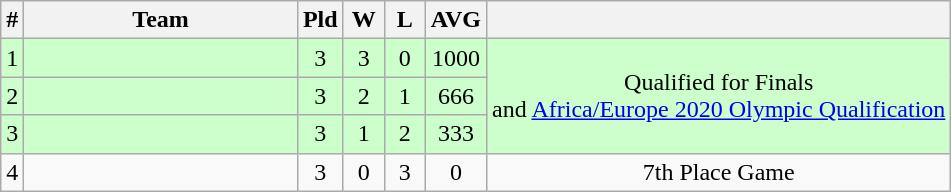<table class="wikitable" style="text-align:center;">
<tr>
<th>#</th>
<th width=175>Team</th>
<th width=20 abbr="Played">Pld</th>
<th width=20 abbr="Won">W</th>
<th width=20 abbr="Lost">L</th>
<th width=30 abbr="Average">AVG</th>
<th></th>
</tr>
<tr style="background:#ccffcc">
<td>1</td>
<td align=left></td>
<td>3</td>
<td>3</td>
<td>0</td>
<td>1000</td>
<td rowspan="3">Qualified for Finals<br>and
<a href='#'>Africa/Europe 2020 Olympic Qualification</a></td>
</tr>
<tr style="background:#ccffcc">
<td>2</td>
<td align=left></td>
<td>3</td>
<td>2</td>
<td>1</td>
<td>666</td>
</tr>
<tr style="background:#ccffcc">
<td>3</td>
<td align=left></td>
<td>3</td>
<td>1</td>
<td>2</td>
<td>333</td>
</tr>
<tr>
<td>4</td>
<td align=left></td>
<td>3</td>
<td>0</td>
<td>3</td>
<td>0</td>
<td>7th Place Game</td>
</tr>
</table>
